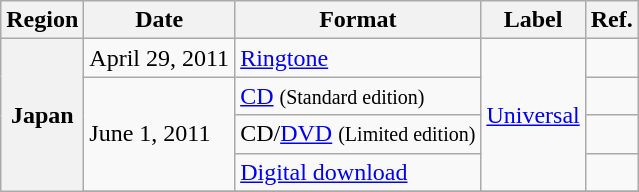<table class="wikitable sortable plainrowheaders">
<tr>
<th scope="col">Region</th>
<th scope="col">Date</th>
<th scope="col">Format</th>
<th scope="col">Label</th>
<th scope="col">Ref.</th>
</tr>
<tr>
<th scope="row" rowspan="8">Japan</th>
<td>April 29, 2011</td>
<td><a href='#'>Ringtone</a></td>
<td rowspan="4"><a href='#'>Universal</a></td>
<td></td>
</tr>
<tr>
<td rowspan="3">June 1, 2011</td>
<td><a href='#'>CD</a> <small>(Standard edition)</small></td>
<td></td>
</tr>
<tr>
<td>CD/<a href='#'>DVD</a> <small>(Limited edition)</small></td>
<td></td>
</tr>
<tr>
<td><a href='#'>Digital download</a></td>
<td></td>
</tr>
<tr>
</tr>
</table>
